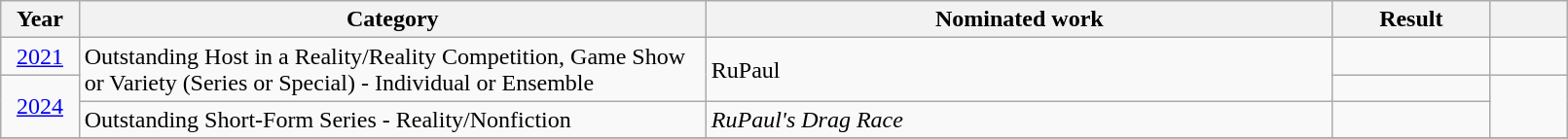<table class="wikitable" style="width:85%;">
<tr>
<th width=5%>Year</th>
<th style="width:40%;">Category</th>
<th style="width:40%;">Nominated work</th>
<th style="width:10%;">Result</th>
<th width=5%></th>
</tr>
<tr>
<td style="text-align: center;"><a href='#'>2021</a></td>
<td rowspan="2">Outstanding Host in a Reality/Reality Competition, Game Show or Variety (Series or Special) - Individual or Ensemble</td>
<td rowspan="2">RuPaul</td>
<td></td>
<td></td>
</tr>
<tr>
<td rowspan="2" align="center"><a href='#'>2024</a></td>
<td></td>
<td rowspan="2"></td>
</tr>
<tr>
<td>Outstanding Short-Form Series - Reality/Nonfiction</td>
<td><em>RuPaul's Drag Race</em></td>
<td></td>
</tr>
<tr>
</tr>
</table>
